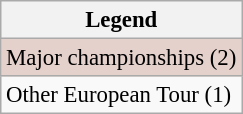<table class="wikitable" style="font-size:95%;">
<tr>
<th>Legend</th>
</tr>
<tr style="background:#e5d1cb;">
<td>Major championships (2)</td>
</tr>
<tr>
<td>Other European Tour (1)</td>
</tr>
</table>
